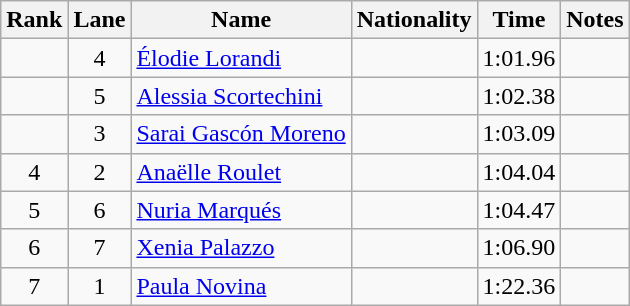<table class="wikitable sortable" style="text-align:center">
<tr>
<th>Rank</th>
<th>Lane</th>
<th>Name</th>
<th>Nationality</th>
<th>Time</th>
<th>Notes</th>
</tr>
<tr>
<td></td>
<td>4</td>
<td align="left"><a href='#'>Élodie Lorandi</a></td>
<td align="left"></td>
<td>1:01.96</td>
<td></td>
</tr>
<tr>
<td></td>
<td>5</td>
<td align="left"><a href='#'>Alessia Scortechini</a></td>
<td align="left"></td>
<td>1:02.38</td>
<td></td>
</tr>
<tr>
<td></td>
<td>3</td>
<td align="left"><a href='#'>Sarai Gascón Moreno</a></td>
<td align="left"></td>
<td>1:03.09</td>
<td></td>
</tr>
<tr>
<td>4</td>
<td>2</td>
<td align="left"><a href='#'>Anaëlle Roulet</a></td>
<td align="left"></td>
<td>1:04.04</td>
<td></td>
</tr>
<tr>
<td>5</td>
<td>6</td>
<td align="left"><a href='#'>Nuria Marqués</a></td>
<td align="left"></td>
<td>1:04.47</td>
<td></td>
</tr>
<tr>
<td>6</td>
<td>7</td>
<td align="left"><a href='#'>Xenia Palazzo</a></td>
<td align="left"></td>
<td>1:06.90</td>
<td></td>
</tr>
<tr>
<td>7</td>
<td>1</td>
<td align="left"><a href='#'>Paula Novina</a></td>
<td align="left"></td>
<td>1:22.36</td>
<td></td>
</tr>
</table>
